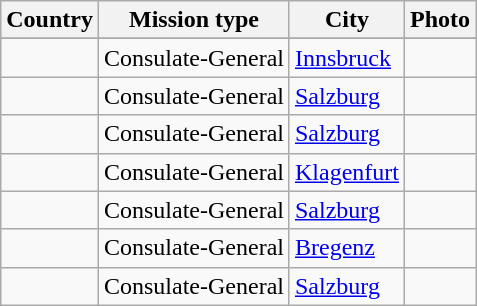<table class="wikitable sortable">
<tr valign="middle">
<th>Country</th>
<th>Mission type</th>
<th>City</th>
<th>Photo</th>
</tr>
<tr style="font-weight:bold; background-color: #DDDDDD">
</tr>
<tr>
<td></td>
<td>Consulate-General</td>
<td><a href='#'>Innsbruck</a></td>
<td></td>
</tr>
<tr>
<td></td>
<td>Consulate-General</td>
<td><a href='#'>Salzburg</a></td>
<td></td>
</tr>
<tr>
<td></td>
<td>Consulate-General</td>
<td><a href='#'>Salzburg</a></td>
<td></td>
</tr>
<tr>
<td></td>
<td>Consulate-General</td>
<td><a href='#'>Klagenfurt</a></td>
<td></td>
</tr>
<tr>
<td></td>
<td>Consulate-General</td>
<td><a href='#'>Salzburg</a></td>
<td></td>
</tr>
<tr>
<td></td>
<td>Consulate-General</td>
<td><a href='#'>Bregenz</a></td>
<td></td>
</tr>
<tr>
<td></td>
<td>Consulate-General</td>
<td><a href='#'>Salzburg</a></td>
<td></td>
</tr>
</table>
